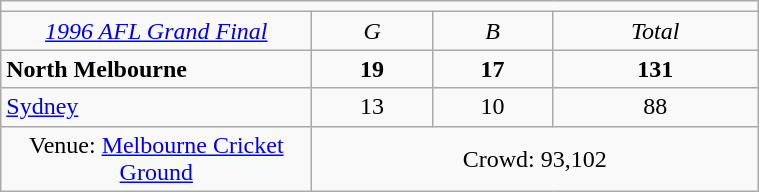<table class="wikitable" style="text-align:center; width:40%">
<tr>
<td colspan="4"></td>
</tr>
<tr>
<td width=200><em><a href='#'>1996 AFL Grand Final</a></em></td>
<td><em>G</em></td>
<td><em>B</em></td>
<td><em>Total</em></td>
</tr>
<tr>
<td style="text-align:left"><strong>North Melbourne</strong></td>
<td><strong>19</strong></td>
<td><strong>17</strong></td>
<td><strong>131</strong></td>
</tr>
<tr>
<td style="text-align:left"><a href='#'>Sydney</a></td>
<td>13</td>
<td>10</td>
<td>88</td>
</tr>
<tr>
<td>Venue: <a href='#'>Melbourne Cricket Ground</a></td>
<td colspan=3>Crowd: 93,102</td>
</tr>
</table>
